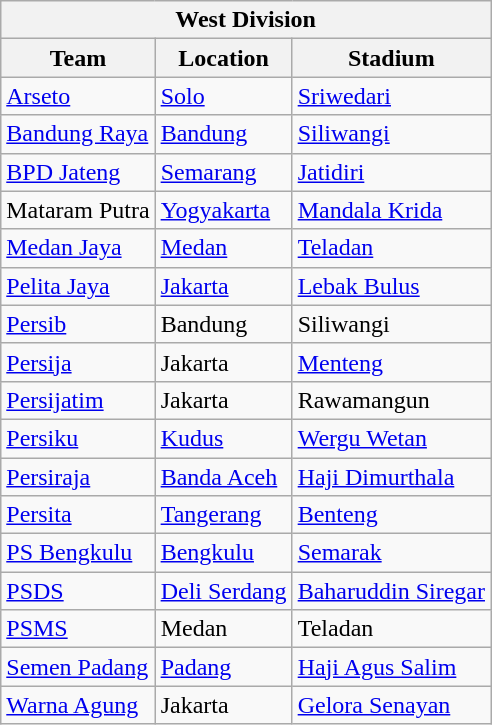<table class="wikitable" style="text-align: left;">
<tr>
<th colspan="3">West Division</th>
</tr>
<tr>
<th>Team</th>
<th>Location</th>
<th>Stadium</th>
</tr>
<tr>
<td><a href='#'>Arseto</a></td>
<td><a href='#'>Solo</a></td>
<td><a href='#'>Sriwedari</a></td>
</tr>
<tr>
<td><a href='#'>Bandung Raya</a></td>
<td><a href='#'>Bandung</a></td>
<td><a href='#'>Siliwangi</a></td>
</tr>
<tr>
<td><a href='#'>BPD Jateng</a></td>
<td><a href='#'>Semarang</a></td>
<td><a href='#'>Jatidiri</a></td>
</tr>
<tr>
<td>Mataram Putra</td>
<td><a href='#'>Yogyakarta</a></td>
<td><a href='#'>Mandala Krida</a></td>
</tr>
<tr>
<td><a href='#'>Medan Jaya</a></td>
<td><a href='#'>Medan</a></td>
<td><a href='#'>Teladan</a></td>
</tr>
<tr>
<td><a href='#'>Pelita Jaya</a></td>
<td><a href='#'>Jakarta</a> </td>
<td><a href='#'>Lebak Bulus</a></td>
</tr>
<tr>
<td><a href='#'>Persib</a></td>
<td>Bandung</td>
<td>Siliwangi</td>
</tr>
<tr>
<td><a href='#'>Persija</a></td>
<td>Jakarta </td>
<td><a href='#'>Menteng</a></td>
</tr>
<tr>
<td><a href='#'>Persijatim</a></td>
<td>Jakarta </td>
<td>Rawamangun</td>
</tr>
<tr>
<td><a href='#'>Persiku</a></td>
<td><a href='#'>Kudus</a></td>
<td><a href='#'>Wergu Wetan</a></td>
</tr>
<tr>
<td><a href='#'>Persiraja</a></td>
<td><a href='#'>Banda Aceh</a></td>
<td><a href='#'>Haji Dimurthala</a></td>
</tr>
<tr>
<td><a href='#'>Persita</a></td>
<td><a href='#'>Tangerang</a></td>
<td><a href='#'>Benteng</a></td>
</tr>
<tr>
<td><a href='#'>PS Bengkulu</a></td>
<td><a href='#'>Bengkulu</a></td>
<td><a href='#'>Semarak</a></td>
</tr>
<tr>
<td><a href='#'>PSDS</a></td>
<td><a href='#'>Deli Serdang</a></td>
<td><a href='#'>Baharuddin Siregar</a></td>
</tr>
<tr>
<td><a href='#'>PSMS</a></td>
<td>Medan</td>
<td>Teladan</td>
</tr>
<tr>
<td><a href='#'>Semen Padang</a></td>
<td><a href='#'>Padang</a></td>
<td><a href='#'>Haji Agus Salim</a></td>
</tr>
<tr>
<td><a href='#'>Warna Agung</a></td>
<td>Jakarta </td>
<td><a href='#'>Gelora Senayan</a></td>
</tr>
</table>
